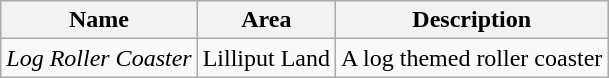<table class="wikitable">
<tr>
<th>Name</th>
<th>Area</th>
<th>Description</th>
</tr>
<tr>
<td><em>Log Roller Coaster</em></td>
<td>Lilliput Land</td>
<td>A log themed roller coaster</td>
</tr>
</table>
